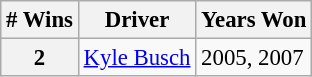<table class="wikitable" style="font-size: 95%;">
<tr>
<th># Wins</th>
<th>Driver</th>
<th>Years Won</th>
</tr>
<tr>
<th>2</th>
<td><a href='#'>Kyle Busch</a></td>
<td>2005, 2007</td>
</tr>
</table>
